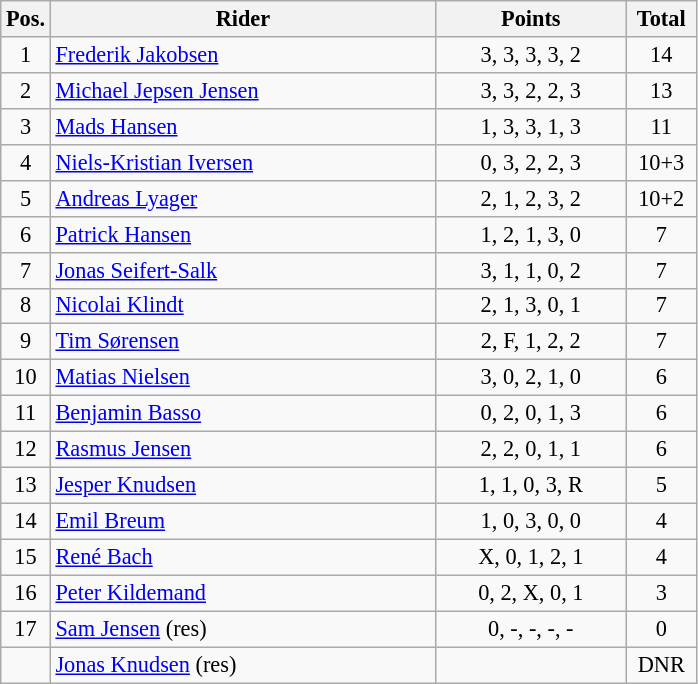<table class=wikitable style="font-size:93%;">
<tr>
<th width=25px>Pos.</th>
<th width=250px>Rider</th>
<th width=120px>Points</th>
<th width=40px>Total</th>
</tr>
<tr align=center>
<td>1</td>
<td align=left><a href='#'>Frederik Jakobsen</a></td>
<td>3, 3, 3, 3, 2</td>
<td>14</td>
</tr>
<tr align=center>
<td>2</td>
<td align=left><a href='#'>Michael Jepsen Jensen</a></td>
<td>3, 3, 2, 2, 3</td>
<td>13</td>
</tr>
<tr align=center>
<td>3</td>
<td align=left><a href='#'>Mads Hansen</a></td>
<td>1, 3, 3, 1, 3</td>
<td>11</td>
</tr>
<tr align=center>
<td>4</td>
<td align=left><a href='#'>Niels-Kristian Iversen</a></td>
<td>0, 3, 2, 2, 3</td>
<td>10+3</td>
</tr>
<tr align=center>
<td>5</td>
<td align=left><a href='#'>Andreas Lyager</a></td>
<td>2, 1, 2, 3, 2</td>
<td>10+2</td>
</tr>
<tr align=center>
<td>6</td>
<td align=left><a href='#'>Patrick Hansen</a></td>
<td>1, 2, 1, 3, 0</td>
<td>7</td>
</tr>
<tr align=center>
<td>7</td>
<td align=left><a href='#'>Jonas Seifert-Salk</a></td>
<td>3, 1, 1, 0, 2</td>
<td>7</td>
</tr>
<tr align=center>
<td>8</td>
<td align=left><a href='#'>Nicolai Klindt</a></td>
<td>2, 1, 3, 0, 1</td>
<td>7</td>
</tr>
<tr align=center>
<td>9</td>
<td align=left><a href='#'>Tim Sørensen</a></td>
<td>2, F, 1, 2, 2</td>
<td>7</td>
</tr>
<tr align=center>
<td>10</td>
<td align=left><a href='#'>Matias Nielsen</a></td>
<td>3, 0, 2, 1, 0</td>
<td>6</td>
</tr>
<tr align=center>
<td>11</td>
<td align=left><a href='#'>Benjamin Basso</a></td>
<td>0, 2, 0, 1, 3</td>
<td>6</td>
</tr>
<tr align=center>
<td>12</td>
<td align=left><a href='#'>Rasmus Jensen</a></td>
<td>2, 2, 0, 1, 1</td>
<td>6</td>
</tr>
<tr align=center>
<td>13</td>
<td align=left><a href='#'>Jesper Knudsen</a></td>
<td>1, 1, 0, 3, R</td>
<td>5</td>
</tr>
<tr align=center>
<td>14</td>
<td align=left><a href='#'>Emil Breum</a></td>
<td>1, 0, 3, 0, 0</td>
<td>4</td>
</tr>
<tr align=center>
<td>15</td>
<td align=left><a href='#'>René Bach</a></td>
<td>X, 0, 1, 2, 1</td>
<td>4</td>
</tr>
<tr align=center>
<td>16</td>
<td align=left><a href='#'>Peter Kildemand</a></td>
<td>0, 2, X, 0, 1</td>
<td>3</td>
</tr>
<tr align=center>
<td>17</td>
<td align=left><a href='#'>Sam Jensen</a> (res)</td>
<td>0, -, -, -, -</td>
<td>0</td>
</tr>
<tr align=center>
<td></td>
<td align=left><a href='#'>Jonas Knudsen</a> (res)</td>
<td></td>
<td>DNR</td>
</tr>
</table>
